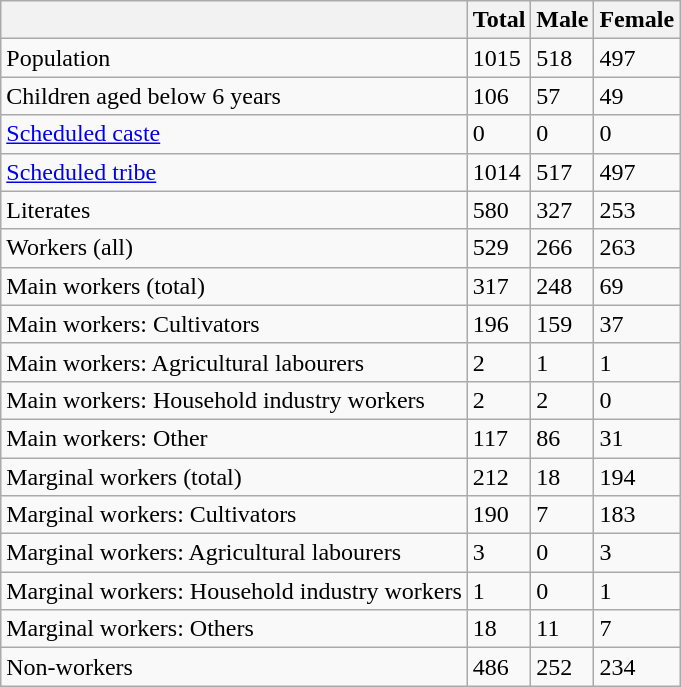<table class="wikitable sortable">
<tr>
<th></th>
<th>Total</th>
<th>Male</th>
<th>Female</th>
</tr>
<tr>
<td>Population</td>
<td>1015</td>
<td>518</td>
<td>497</td>
</tr>
<tr>
<td>Children aged below 6 years</td>
<td>106</td>
<td>57</td>
<td>49</td>
</tr>
<tr>
<td><a href='#'>Scheduled caste</a></td>
<td>0</td>
<td>0</td>
<td>0</td>
</tr>
<tr>
<td><a href='#'>Scheduled tribe</a></td>
<td>1014</td>
<td>517</td>
<td>497</td>
</tr>
<tr>
<td>Literates</td>
<td>580</td>
<td>327</td>
<td>253</td>
</tr>
<tr>
<td>Workers (all)</td>
<td>529</td>
<td>266</td>
<td>263</td>
</tr>
<tr>
<td>Main workers (total)</td>
<td>317</td>
<td>248</td>
<td>69</td>
</tr>
<tr>
<td>Main workers: Cultivators</td>
<td>196</td>
<td>159</td>
<td>37</td>
</tr>
<tr>
<td>Main workers: Agricultural labourers</td>
<td>2</td>
<td>1</td>
<td>1</td>
</tr>
<tr>
<td>Main workers: Household industry workers</td>
<td>2</td>
<td>2</td>
<td>0</td>
</tr>
<tr>
<td>Main workers: Other</td>
<td>117</td>
<td>86</td>
<td>31</td>
</tr>
<tr>
<td>Marginal workers (total)</td>
<td>212</td>
<td>18</td>
<td>194</td>
</tr>
<tr>
<td>Marginal workers: Cultivators</td>
<td>190</td>
<td>7</td>
<td>183</td>
</tr>
<tr>
<td>Marginal workers: Agricultural labourers</td>
<td>3</td>
<td>0</td>
<td>3</td>
</tr>
<tr>
<td>Marginal workers: Household industry workers</td>
<td>1</td>
<td>0</td>
<td>1</td>
</tr>
<tr>
<td>Marginal workers: Others</td>
<td>18</td>
<td>11</td>
<td>7</td>
</tr>
<tr>
<td>Non-workers</td>
<td>486</td>
<td>252</td>
<td>234</td>
</tr>
</table>
